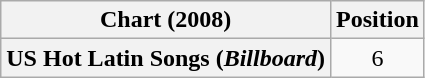<table class="wikitable plainrowheaders" style="text-align:center">
<tr>
<th scope="col">Chart (2008)</th>
<th scope="col">Position</th>
</tr>
<tr>
<th scope="row">US Hot Latin Songs (<em>Billboard</em>)</th>
<td>6</td>
</tr>
</table>
